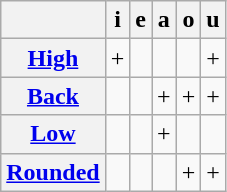<table class="wikitable" style="text-align:center">
<tr>
<th></th>
<th><strong>i</strong></th>
<th><strong>e</strong></th>
<th><strong>a</strong></th>
<th><strong>o</strong></th>
<th><strong>u</strong></th>
</tr>
<tr>
<th><a href='#'>High</a></th>
<td>+</td>
<td></td>
<td></td>
<td></td>
<td>+</td>
</tr>
<tr>
<th><a href='#'>Back</a></th>
<td></td>
<td></td>
<td>+</td>
<td>+</td>
<td>+</td>
</tr>
<tr>
<th><a href='#'>Low</a></th>
<td></td>
<td></td>
<td>+</td>
<td></td>
<td></td>
</tr>
<tr>
<th><a href='#'>Rounded</a></th>
<td></td>
<td></td>
<td></td>
<td>+</td>
<td>+</td>
</tr>
</table>
